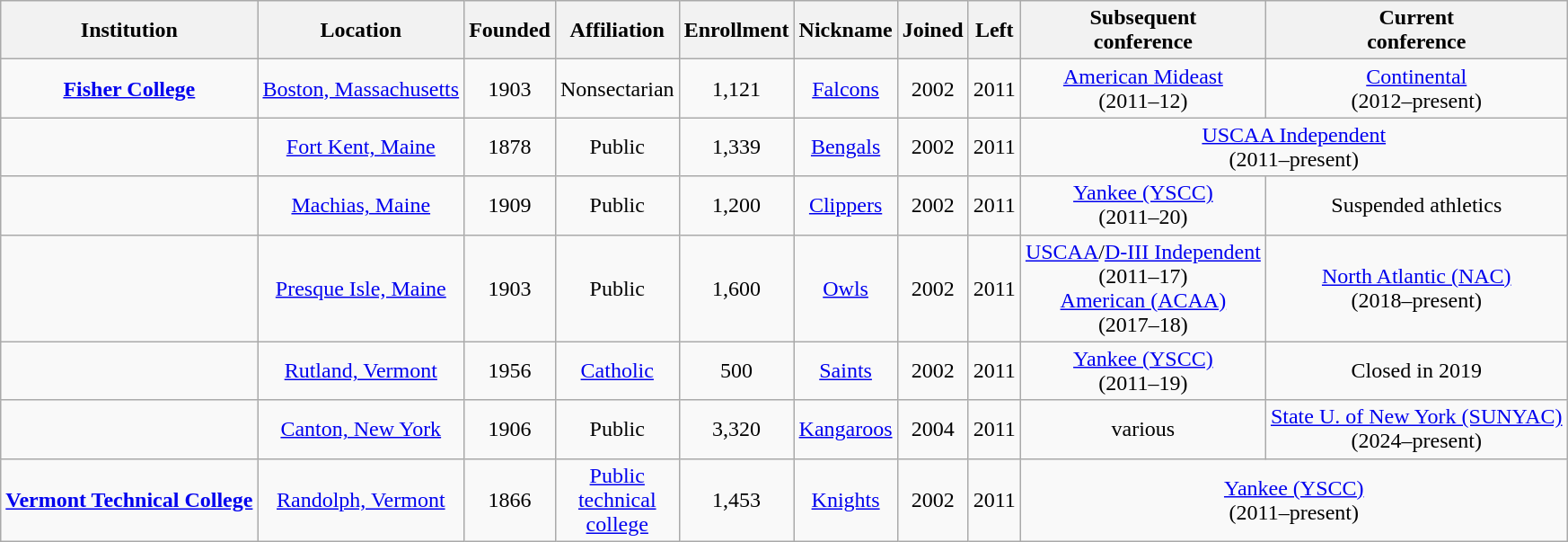<table class="wikitable sortable" style="text-align: center">
<tr>
<th>Institution</th>
<th>Location</th>
<th>Founded</th>
<th>Affiliation</th>
<th>Enrollment</th>
<th>Nickname</th>
<th>Joined</th>
<th>Left</th>
<th>Subsequent<br>conference</th>
<th>Current<br>conference</th>
</tr>
<tr>
<td><strong><a href='#'>Fisher College</a></strong></td>
<td><a href='#'>Boston, Massachusetts</a></td>
<td>1903</td>
<td>Nonsectarian</td>
<td>1,121</td>
<td><a href='#'>Falcons</a></td>
<td>2002</td>
<td>2011</td>
<td><a href='#'>American Mideast</a><br>(2011–12)</td>
<td><a href='#'>Continental</a><br>(2012–present)</td>
</tr>
<tr>
<td></td>
<td><a href='#'>Fort Kent, Maine</a></td>
<td>1878</td>
<td>Public</td>
<td>1,339</td>
<td><a href='#'>Bengals</a></td>
<td>2002</td>
<td>2011</td>
<td colspan=2><a href='#'>USCAA Independent</a><br>(2011–present)</td>
</tr>
<tr>
<td></td>
<td><a href='#'>Machias, Maine</a></td>
<td>1909</td>
<td>Public</td>
<td>1,200</td>
<td><a href='#'>Clippers</a></td>
<td>2002</td>
<td>2011</td>
<td><a href='#'>Yankee (YSCC)</a><br>(2011–20)</td>
<td>Suspended athletics</td>
</tr>
<tr>
<td></td>
<td><a href='#'>Presque Isle, Maine</a></td>
<td>1903</td>
<td>Public</td>
<td>1,600</td>
<td><a href='#'>Owls</a></td>
<td>2002</td>
<td>2011</td>
<td><a href='#'>USCAA</a>/<a href='#'>D-III Independent</a><br>(2011–17)<br><a href='#'>American (ACAA)</a><br>(2017–18)</td>
<td><a href='#'>North Atlantic (NAC)</a><br>(2018–present)</td>
</tr>
<tr>
<td></td>
<td><a href='#'>Rutland, Vermont</a></td>
<td>1956</td>
<td><a href='#'>Catholic</a><br></td>
<td>500</td>
<td><a href='#'>Saints</a></td>
<td>2002</td>
<td>2011</td>
<td><a href='#'>Yankee (YSCC)</a><br>(2011–19)</td>
<td>Closed in 2019</td>
</tr>
<tr>
<td></td>
<td><a href='#'>Canton, New York</a></td>
<td>1906</td>
<td>Public</td>
<td>3,320</td>
<td><a href='#'>Kangaroos</a></td>
<td>2004</td>
<td>2011</td>
<td>various</td>
<td><a href='#'>State U. of New York (SUNYAC)</a><br>(2024–present)</td>
</tr>
<tr>
<td><strong><a href='#'>Vermont Technical College</a></strong></td>
<td><a href='#'>Randolph, Vermont</a></td>
<td>1866</td>
<td><a href='#'>Public<br>technical<br>college</a></td>
<td>1,453</td>
<td><a href='#'>Knights</a></td>
<td>2002</td>
<td>2011</td>
<td colspan=2><a href='#'>Yankee (YSCC)</a><br>(2011–present)</td>
</tr>
</table>
